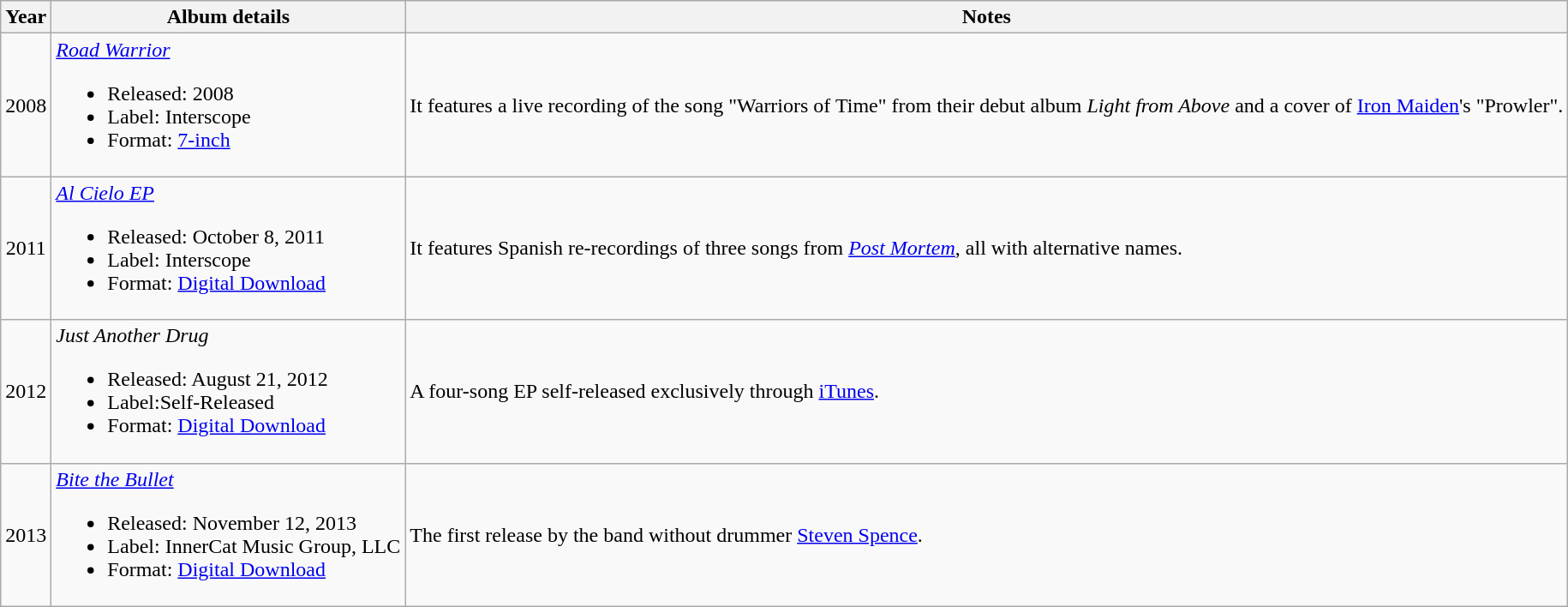<table class="wikitable">
<tr>
<th>Year</th>
<th>Album details</th>
<th>Notes</th>
</tr>
<tr>
<td align="center">2008</td>
<td><em><a href='#'>Road Warrior</a></em><br><ul><li>Released: 2008</li><li>Label: Interscope</li><li>Format: <a href='#'>7-inch</a></li></ul></td>
<td>It features a live recording of the song "Warriors of Time" from their debut album <em>Light from Above</em> and a cover of <a href='#'>Iron Maiden</a>'s "Prowler".</td>
</tr>
<tr>
<td align="center">2011</td>
<td><em><a href='#'>Al Cielo EP</a></em><br><ul><li>Released: October 8, 2011</li><li>Label: Interscope</li><li>Format: <a href='#'>Digital Download</a></li></ul></td>
<td>It features Spanish re-recordings of three songs from <em><a href='#'>Post Mortem</a></em>, all with alternative names.</td>
</tr>
<tr>
<td align="center">2012</td>
<td><em>Just Another Drug</em><br><ul><li>Released: August 21, 2012</li><li>Label:Self-Released</li><li>Format: <a href='#'>Digital Download</a></li></ul></td>
<td>A four-song EP self-released exclusively through <a href='#'>iTunes</a>.</td>
</tr>
<tr>
<td align="center">2013</td>
<td><em><a href='#'>Bite the Bullet</a></em><br><ul><li>Released: November 12, 2013</li><li>Label: InnerCat Music Group, LLC</li><li>Format: <a href='#'>Digital Download</a></li></ul></td>
<td>The first release by the band without drummer <a href='#'>Steven Spence</a>.</td>
</tr>
</table>
